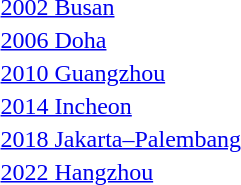<table>
<tr>
<td><a href='#'>2002 Busan</a></td>
<td></td>
<td></td>
<td></td>
</tr>
<tr>
<td><a href='#'>2006 Doha</a></td>
<td></td>
<td></td>
<td></td>
</tr>
<tr>
<td rowspan=2><a href='#'>2010 Guangzhou</a></td>
<td rowspan=2></td>
<td rowspan=2></td>
<td></td>
</tr>
<tr>
<td></td>
</tr>
<tr>
<td rowspan=2><a href='#'>2014 Incheon</a></td>
<td rowspan=2></td>
<td rowspan=2></td>
<td></td>
</tr>
<tr>
<td></td>
</tr>
<tr>
<td rowspan=2><a href='#'>2018 Jakarta–Palembang</a></td>
<td rowspan=2></td>
<td rowspan=2></td>
<td></td>
</tr>
<tr>
<td></td>
</tr>
<tr>
<td rowspan=2><a href='#'>2022 Hangzhou</a></td>
<td rowspan=2></td>
<td rowspan=2></td>
<td></td>
</tr>
<tr>
<td></td>
</tr>
</table>
